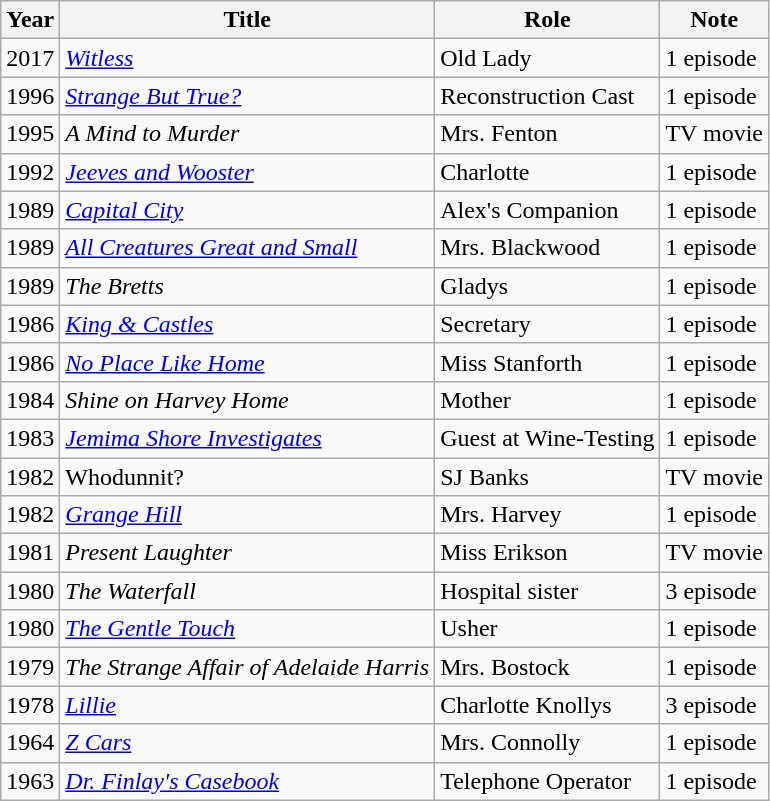<table class="wikitable">
<tr>
<th>Year</th>
<th>Title</th>
<th>Role</th>
<th>Note</th>
</tr>
<tr>
<td>2017</td>
<td><em><a href='#'>Witless</a></em></td>
<td>Old Lady</td>
<td>1 episode</td>
</tr>
<tr>
<td>1996</td>
<td><a href='#'><em>Strange But True?</em></a></td>
<td>Reconstruction Cast</td>
<td>1 episode</td>
</tr>
<tr>
<td>1995</td>
<td><em>A Mind to Murder</em></td>
<td>Mrs. Fenton</td>
<td>TV movie</td>
</tr>
<tr>
<td>1992</td>
<td><em><a href='#'>Jeeves and Wooster</a></em></td>
<td>Charlotte</td>
<td>1 episode</td>
</tr>
<tr>
<td>1989</td>
<td><a href='#'><em>Capital City</em></a></td>
<td>Alex's Companion</td>
<td>1 episode</td>
</tr>
<tr>
<td>1989</td>
<td><a href='#'><em>All Creatures Great and Small</em></a></td>
<td>Mrs. Blackwood</td>
<td>1 episode</td>
</tr>
<tr>
<td>1989</td>
<td><em>The Bretts</em></td>
<td>Gladys</td>
<td>1 episode</td>
</tr>
<tr>
<td>1986</td>
<td><a href='#'><em>King & Castles</em></a></td>
<td>Secretary</td>
<td>1 episode</td>
</tr>
<tr>
<td>1986</td>
<td><a href='#'><em>No Place Like Home</em></a></td>
<td>Miss Stanforth</td>
<td>1 episode</td>
</tr>
<tr>
<td>1984</td>
<td><em>Shine on Harvey Home</em></td>
<td>Mother</td>
<td>1 episode</td>
</tr>
<tr>
<td>1983</td>
<td><em><a href='#'>Jemima Shore Investigates</a></em></td>
<td>Guest at Wine-Testing</td>
<td>1 episode</td>
</tr>
<tr>
<td>1982</td>
<td>Whodunnit?</td>
<td>SJ Banks</td>
<td>TV movie</td>
</tr>
<tr>
<td>1982</td>
<td><em><a href='#'>Grange Hill</a></em></td>
<td>Mrs. Harvey</td>
<td>1 episode</td>
</tr>
<tr>
<td>1981</td>
<td><em>Present Laughter</em></td>
<td>Miss Erikson</td>
<td>TV movie</td>
</tr>
<tr>
<td>1980</td>
<td><em>The Waterfall</em></td>
<td>Hospital sister</td>
<td>3 episode</td>
</tr>
<tr>
<td>1980</td>
<td><em><a href='#'>The Gentle Touch</a></em></td>
<td>Usher</td>
<td>1 episode</td>
</tr>
<tr>
<td>1979</td>
<td><em>The Strange Affair of Adelaide Harris</em></td>
<td>Mrs. Bostock</td>
<td>1 episode</td>
</tr>
<tr>
<td>1978</td>
<td><a href='#'><em>Lillie</em></a></td>
<td>Charlotte Knollys</td>
<td>3 episode</td>
</tr>
<tr>
<td>1964</td>
<td><a href='#'><em>Z Cars</em></a></td>
<td>Mrs. Connolly</td>
<td>1 episode</td>
</tr>
<tr>
<td>1963</td>
<td><em><a href='#'>Dr. Finlay's Casebook</a></em></td>
<td>Telephone Operator</td>
<td>1 episode</td>
</tr>
</table>
